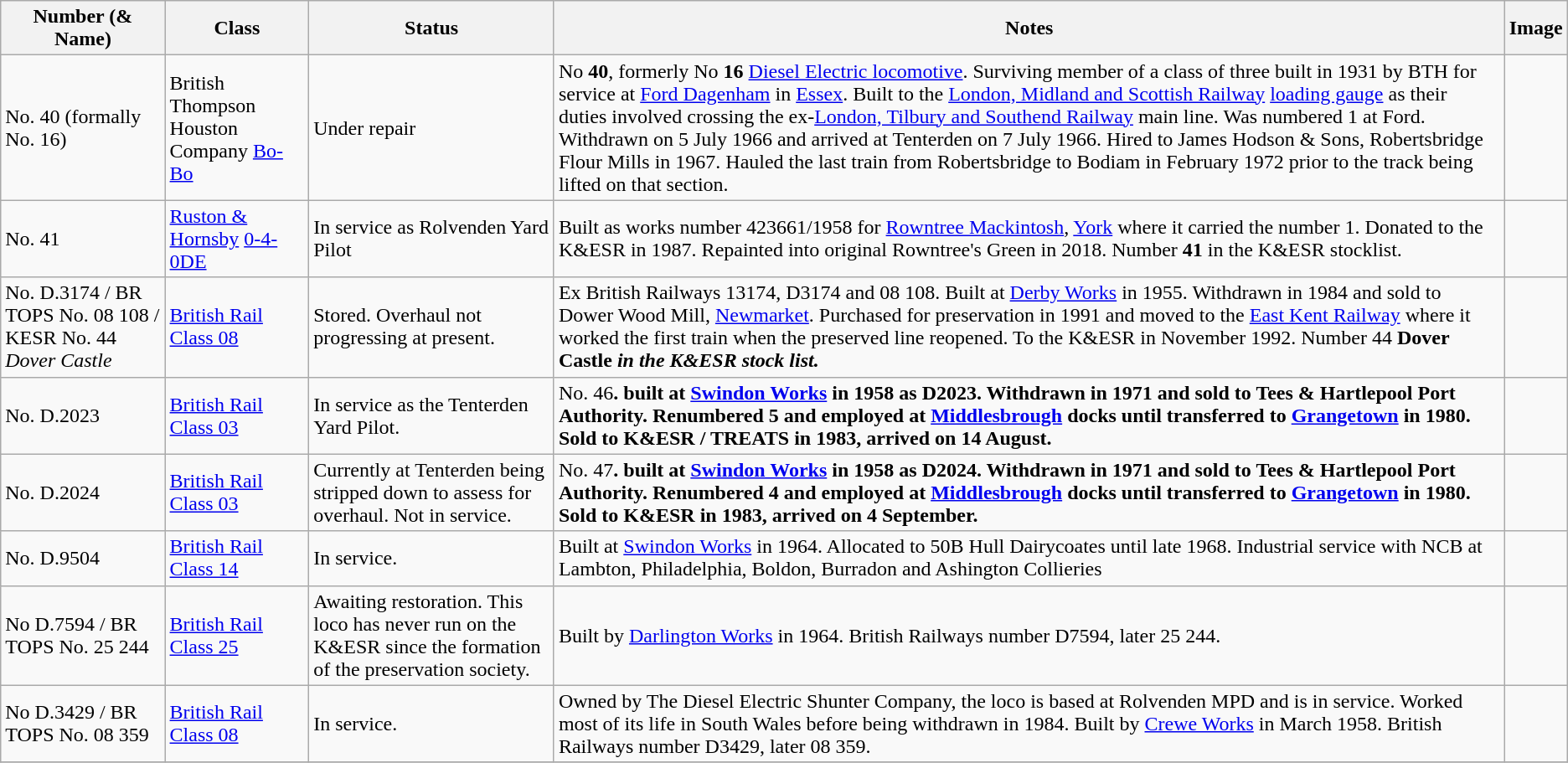<table class="wikitable">
<tr>
<th>Number (& Name)</th>
<th>Class</th>
<th>Status</th>
<th>Notes</th>
<th>Image</th>
</tr>
<tr>
<td>No. 40 (formally No. 16)</td>
<td>British Thompson Houston Company <a href='#'>Bo-Bo</a></td>
<td>Under repair</td>
<td>No <strong>40</strong>, formerly No <strong>16</strong> <a href='#'>Diesel Electric locomotive</a>. Surviving member of a class of three built in 1931 by BTH for service at <a href='#'>Ford Dagenham</a> in <a href='#'>Essex</a>. Built to the <a href='#'>London, Midland and Scottish Railway</a> <a href='#'>loading gauge</a> as their duties involved crossing the ex-<a href='#'>London, Tilbury and Southend Railway</a> main line. Was numbered 1 at Ford. Withdrawn on 5 July 1966 and arrived at Tenterden on 7 July 1966. Hired to James Hodson & Sons, Robertsbridge Flour Mills in 1967. Hauled the last train from Robertsbridge to Bodiam in February 1972 prior to the track being lifted on that section.</td>
<td></td>
</tr>
<tr>
<td>No. 41</td>
<td><a href='#'>Ruston & Hornsby</a> <a href='#'>0-4-0DE</a></td>
<td>In service as Rolvenden Yard Pilot</td>
<td>Built as works number 423661/1958 for <a href='#'>Rowntree Mackintosh</a>, <a href='#'>York</a> where it carried the number 1. Donated to the K&ESR in 1987. Repainted into original Rowntree's Green in 2018. Number <strong>41</strong> in the K&ESR stocklist.</td>
<td></td>
</tr>
<tr>
<td>No. D.3174 / BR TOPS No. 08 108 / KESR No. 44 <em>Dover Castle<strong></td>
<td><a href='#'>British Rail Class 08</a></td>
<td>Stored. Overhaul not progressing at present.</td>
<td>Ex British Railways 13174, D3174 and 08 108. Built at <a href='#'>Derby Works</a> in 1955. Withdrawn in 1984 and sold to Dower Wood Mill, <a href='#'>Newmarket</a>. Purchased for preservation in 1991 and moved to the <a href='#'>East Kent Railway</a> where it worked the first train when the preserved line reopened. To the K&ESR in November 1992. Number </strong>44<strong> </em>Dover Castle<em> in the K&ESR stock list.</td>
<td></td>
</tr>
<tr>
<td>No. D.2023</td>
<td><a href='#'>British Rail Class 03</a></td>
<td>In service as the Tenterden Yard Pilot.</td>
<td>No. </strong>46<strong>. built at <a href='#'>Swindon Works</a> in 1958 as D2023. Withdrawn in 1971 and sold to Tees & Hartlepool Port Authority. Renumbered 5 and employed at <a href='#'>Middlesbrough</a> docks until transferred to <a href='#'>Grangetown</a> in 1980. Sold to K&ESR / TREATS in 1983, arrived on 14 August.</td>
<td></td>
</tr>
<tr>
<td>No. D.2024</td>
<td><a href='#'>British Rail Class 03</a></td>
<td>Currently at Tenterden being stripped down to assess for overhaul. Not in service.</td>
<td>No. </strong>47<strong>. built at <a href='#'>Swindon Works</a> in 1958 as D2024. Withdrawn in 1971 and sold to Tees & Hartlepool Port Authority. Renumbered 4 and employed at <a href='#'>Middlesbrough</a> docks until transferred to <a href='#'>Grangetown</a> in 1980. Sold to K&ESR in 1983, arrived on 4 September.</td>
<td></td>
</tr>
<tr>
<td>No. D.9504</td>
<td><a href='#'>British Rail Class 14</a></td>
<td>In service.</td>
<td>Built at <a href='#'>Swindon Works</a> in 1964. Allocated to 50B Hull Dairycoates until late 1968. Industrial service with NCB at Lambton, Philadelphia, Boldon, Burradon and Ashington Collieries</td>
<td></td>
</tr>
<tr>
<td>No D.7594 / BR TOPS No. 25 244</td>
<td><a href='#'>British Rail Class 25</a></td>
<td>Awaiting restoration. This loco has never run on the K&ESR since the formation of the preservation society.</td>
<td>Built by <a href='#'>Darlington Works</a> in 1964. British Railways number D7594, later 25 244.</td>
<td></td>
</tr>
<tr>
<td>No D.3429 / BR TOPS No. 08 359</td>
<td><a href='#'>British Rail Class 08</a></td>
<td>In service.</td>
<td>Owned by The Diesel Electric Shunter Company, the loco is based at Rolvenden MPD and is in service.  Worked most of its life in South Wales before being withdrawn in 1984. Built by <a href='#'>Crewe Works</a> in March 1958. British Railways number D3429, later 08 359.</td>
<td></td>
</tr>
<tr>
</tr>
</table>
